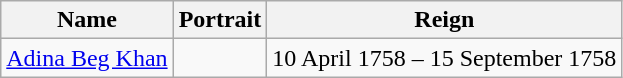<table class="wikitable">
<tr>
<th>Name<br></th>
<th>Portrait</th>
<th class="unsortable">Reign</th>
</tr>
<tr>
<td><a href='#'>Adina Beg Khan</a><br></td>
<td></td>
<td>10 April 1758 – 15 September 1758</td>
</tr>
</table>
